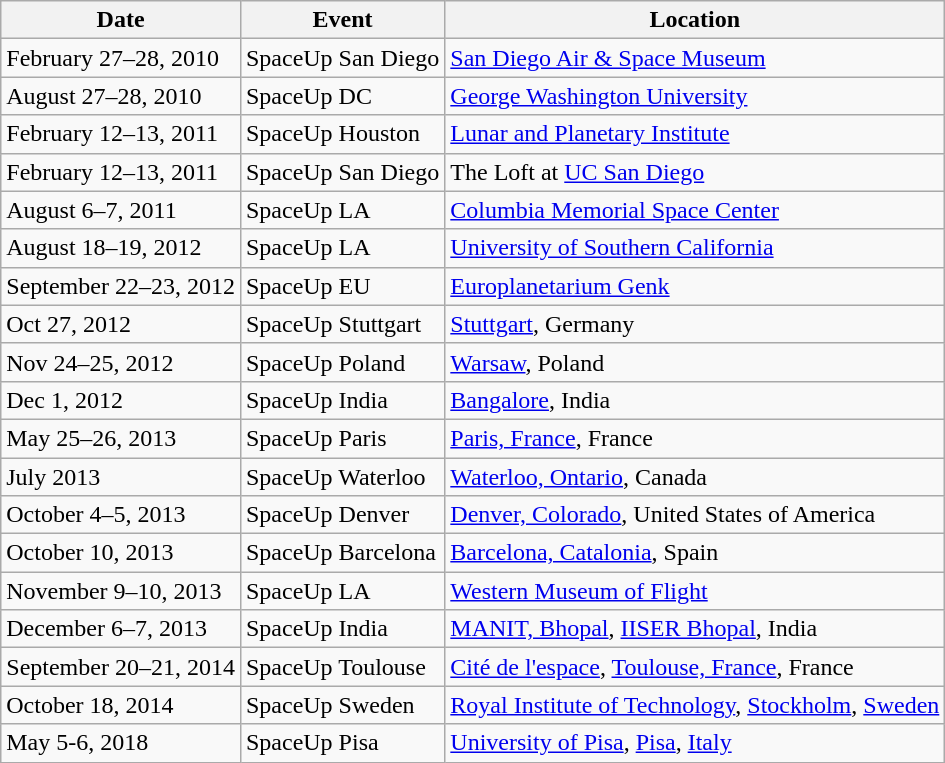<table class="wikitable">
<tr>
<th>Date</th>
<th>Event</th>
<th>Location</th>
</tr>
<tr>
<td>February 27–28, 2010</td>
<td>SpaceUp San Diego</td>
<td><a href='#'>San Diego Air & Space Museum</a></td>
</tr>
<tr>
<td>August 27–28, 2010</td>
<td>SpaceUp DC</td>
<td><a href='#'>George Washington University</a></td>
</tr>
<tr>
<td>February 12–13, 2011</td>
<td>SpaceUp Houston</td>
<td><a href='#'>Lunar and Planetary Institute</a></td>
</tr>
<tr>
<td>February 12–13, 2011</td>
<td>SpaceUp San Diego</td>
<td>The Loft at <a href='#'>UC San Diego</a></td>
</tr>
<tr>
<td>August 6–7, 2011</td>
<td>SpaceUp LA</td>
<td><a href='#'>Columbia Memorial Space Center</a></td>
</tr>
<tr>
<td>August 18–19, 2012</td>
<td>SpaceUp LA</td>
<td><a href='#'>University of Southern California</a></td>
</tr>
<tr>
<td>September 22–23, 2012</td>
<td>SpaceUp EU</td>
<td><a href='#'>Europlanetarium Genk</a></td>
</tr>
<tr>
<td>Oct 27, 2012</td>
<td>SpaceUp Stuttgart</td>
<td><a href='#'>Stuttgart</a>, Germany</td>
</tr>
<tr>
<td>Nov 24–25, 2012</td>
<td>SpaceUp Poland</td>
<td><a href='#'>Warsaw</a>, Poland</td>
</tr>
<tr>
<td>Dec 1, 2012</td>
<td>SpaceUp India</td>
<td><a href='#'>Bangalore</a>, India</td>
</tr>
<tr>
<td>May 25–26, 2013</td>
<td>SpaceUp Paris</td>
<td><a href='#'>Paris, France</a>, France</td>
</tr>
<tr>
<td>July 2013</td>
<td>SpaceUp Waterloo</td>
<td><a href='#'>Waterloo, Ontario</a>, Canada</td>
</tr>
<tr>
<td>October 4–5, 2013</td>
<td>SpaceUp Denver</td>
<td><a href='#'>Denver, Colorado</a>, United States of America</td>
</tr>
<tr>
<td>October 10, 2013</td>
<td>SpaceUp Barcelona</td>
<td><a href='#'>Barcelona, Catalonia</a>, Spain</td>
</tr>
<tr>
<td>November 9–10, 2013</td>
<td>SpaceUp LA</td>
<td><a href='#'>Western Museum of Flight</a></td>
</tr>
<tr>
<td>December 6–7, 2013</td>
<td>SpaceUp India</td>
<td><a href='#'>MANIT, Bhopal</a>, <a href='#'>IISER Bhopal</a>, India</td>
</tr>
<tr>
<td>September 20–21, 2014</td>
<td>SpaceUp Toulouse</td>
<td><a href='#'>Cité de l'espace</a>, <a href='#'>Toulouse, France</a>, France</td>
</tr>
<tr>
<td>October 18, 2014</td>
<td>SpaceUp Sweden</td>
<td><a href='#'>Royal Institute of Technology</a>, <a href='#'>Stockholm</a>, <a href='#'>Sweden</a></td>
</tr>
<tr>
<td>May 5-6, 2018</td>
<td>SpaceUp Pisa</td>
<td><a href='#'>University of Pisa</a>, <a href='#'>Pisa</a>, <a href='#'>Italy</a></td>
</tr>
</table>
